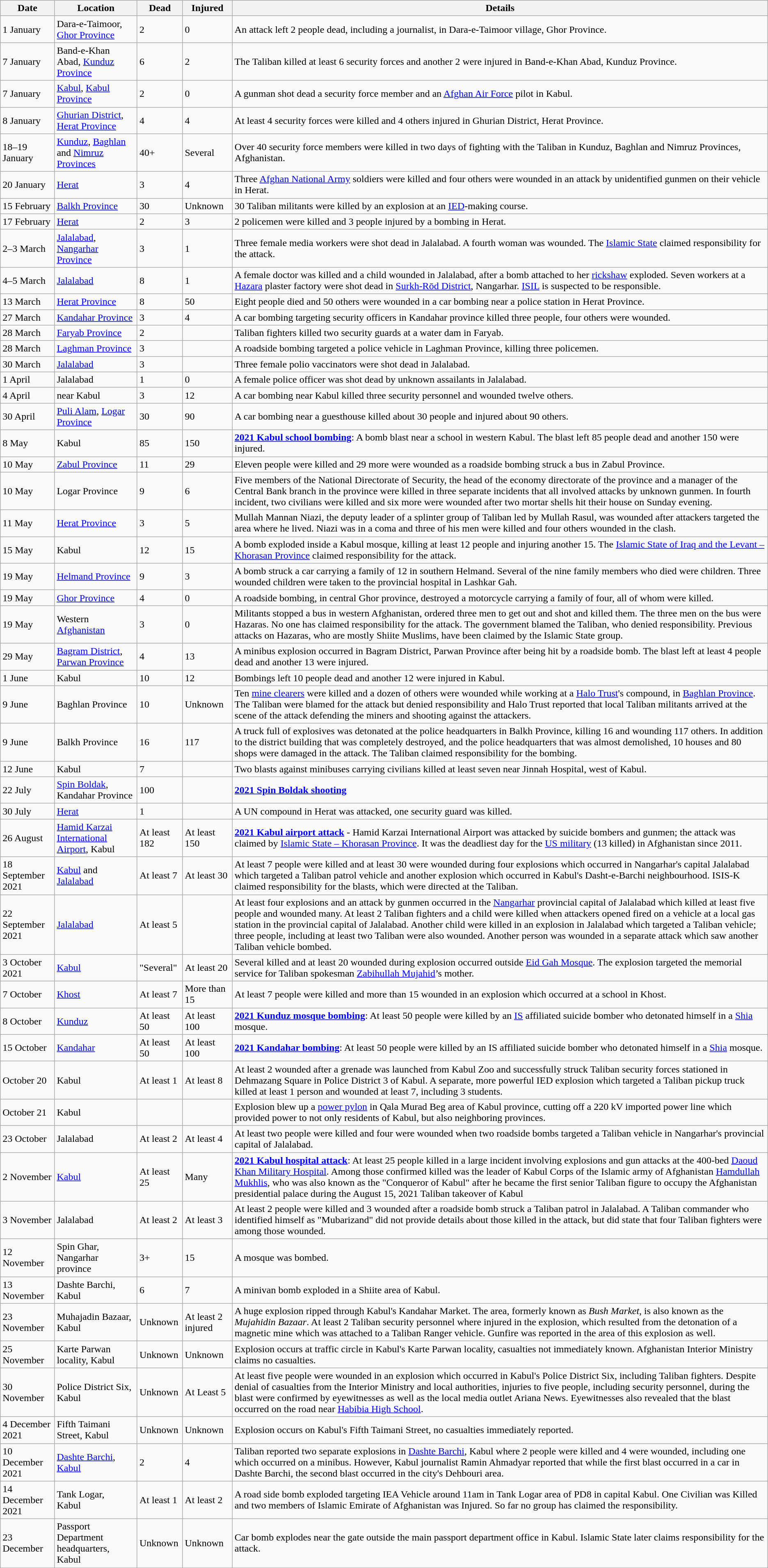<table class="wikitable sortable">
<tr>
<th>Date</th>
<th>Location</th>
<th data-sort-type="number">Dead</th>
<th data-sort-type="number">Injured</th>
<th>Details</th>
</tr>
<tr>
<td>1 January</td>
<td>Dara-e-Taimoor, <a href='#'>Ghor Province</a></td>
<td>2</td>
<td>0</td>
<td>An attack left 2 people dead, including a journalist, in Dara-e-Taimoor village, Ghor Province.</td>
</tr>
<tr>
<td>7 January</td>
<td>Band-e-Khan Abad, <a href='#'>Kunduz Province</a></td>
<td>6</td>
<td>2</td>
<td>The Taliban killed at least 6 security forces and another 2 were injured in Band-e-Khan Abad, Kunduz Province.</td>
</tr>
<tr>
<td>7 January</td>
<td><a href='#'>Kabul</a>, <a href='#'>Kabul Province</a></td>
<td>2</td>
<td>0</td>
<td>A gunman shot dead a security force member and an <a href='#'>Afghan Air Force</a> pilot in Kabul.</td>
</tr>
<tr>
<td>8 January</td>
<td><a href='#'>Ghurian District</a>, <a href='#'>Herat Province</a></td>
<td>4</td>
<td>4</td>
<td>At least 4 security forces were killed and 4 others injured in Ghurian District, Herat Province.</td>
</tr>
<tr>
<td>18–19 January</td>
<td><a href='#'>Kunduz</a>, <a href='#'>Baghlan</a> and <a href='#'>Nimruz Provinces</a></td>
<td>40+</td>
<td>Several</td>
<td>Over 40 security force members were killed in two days of fighting with the Taliban in Kunduz, Baghlan and Nimruz Provinces, Afghanistan.</td>
</tr>
<tr>
<td>20 January</td>
<td><a href='#'>Herat</a></td>
<td>3</td>
<td>4</td>
<td>Three <a href='#'>Afghan National Army</a> soldiers were killed and four others were wounded in an attack by unidentified gunmen on their vehicle in Herat.</td>
</tr>
<tr>
<td>15 February</td>
<td><a href='#'>Balkh Province</a></td>
<td>30</td>
<td>Unknown</td>
<td>30 Taliban militants were killed by an explosion at an <a href='#'>IED</a>-making course.</td>
</tr>
<tr>
<td>17 February</td>
<td><a href='#'>Herat</a></td>
<td>2</td>
<td>3</td>
<td>2 policemen were killed and 3 people injured by a bombing in Herat.</td>
</tr>
<tr>
<td>2–3 March</td>
<td><a href='#'>Jalalabad</a>, <a href='#'>Nangarhar Province</a></td>
<td>3</td>
<td>1</td>
<td>Three female media workers were shot dead in Jalalabad. A fourth woman was wounded. The <a href='#'>Islamic State</a> claimed responsibility for the attack.</td>
</tr>
<tr>
<td>4–5 March</td>
<td><a href='#'>Jalalabad</a></td>
<td>8</td>
<td>1</td>
<td>A female doctor was killed and a child wounded in Jalalabad, after a bomb attached to her <a href='#'>rickshaw</a> exploded. Seven workers at a <a href='#'>Hazara</a> plaster factory were shot dead in <a href='#'>Surkh-Rōd District</a>, Nangarhar. <a href='#'>ISIL</a> is suspected to be responsible.</td>
</tr>
<tr>
<td>13 March</td>
<td><a href='#'>Herat Province</a></td>
<td>8</td>
<td>50</td>
<td>Eight people died and 50 others were wounded in a car bombing near a police station in Herat Province.</td>
</tr>
<tr>
<td>27 March</td>
<td><a href='#'>Kandahar Province</a></td>
<td>3</td>
<td>4</td>
<td>A car bombing targeting security officers in Kandahar province killed three people, four others were wounded.</td>
</tr>
<tr>
<td>28 March</td>
<td><a href='#'>Faryab Province</a></td>
<td>2</td>
<td></td>
<td>Taliban fighters killed two security guards at a water dam in Faryab.</td>
</tr>
<tr>
<td>28 March</td>
<td><a href='#'>Laghman Province</a></td>
<td>3</td>
<td></td>
<td>A roadside bombing targeted a police vehicle in Laghman Province, killing three policemen.</td>
</tr>
<tr>
<td>30 March</td>
<td><a href='#'>Jalalabad</a></td>
<td>3</td>
<td></td>
<td>Three female polio vaccinators were shot dead in Jalalabad.</td>
</tr>
<tr>
<td>1 April</td>
<td>Jalalabad</td>
<td>1</td>
<td>0</td>
<td>A female police officer was shot dead by unknown assailants in Jalalabad.</td>
</tr>
<tr>
<td>4 April</td>
<td>near Kabul</td>
<td>3</td>
<td>12</td>
<td>A car bombing near Kabul killed three security personnel and wounded twelve others.</td>
</tr>
<tr>
<td>30 April</td>
<td><a href='#'>Puli Alam</a>, <a href='#'>Logar Province</a></td>
<td>30</td>
<td>90</td>
<td>A car bombing near a guesthouse killed about 30 people and injured about 90 others.</td>
</tr>
<tr>
<td>8 May</td>
<td>Kabul</td>
<td>85</td>
<td>150</td>
<td><strong><a href='#'>2021 Kabul school bombing</a></strong>: A bomb blast near a school in western Kabul. The blast left 85 people dead and another 150 were injured.</td>
</tr>
<tr>
<td>10 May</td>
<td><a href='#'>Zabul Province</a></td>
<td>11</td>
<td>29</td>
<td>Eleven people were killed and 29 more were wounded as a roadside bombing struck a bus in Zabul Province.</td>
</tr>
<tr>
<td>10 May</td>
<td>Logar Province</td>
<td>9</td>
<td>6</td>
<td>Five members of the National Directorate of Security, the head of the economy directorate of the province and a manager of the Central Bank branch in the province were killed in three separate incidents that all involved attacks by unknown gunmen.  In fourth incident, two civilians were killed and six more were wounded after two mortar shells hit their house on Sunday evening.</td>
</tr>
<tr>
<td>11 May</td>
<td><a href='#'>Herat Province</a></td>
<td>3</td>
<td>5</td>
<td>Mullah Mannan Niazi, the deputy leader of a splinter group of Taliban led by Mullah Rasul, was wounded after attackers targeted the area where he lived. Niazi was in a coma and three of his men were killed and four others wounded in the clash.</td>
</tr>
<tr>
<td>15 May</td>
<td>Kabul</td>
<td>12</td>
<td>15</td>
<td>A bomb exploded inside a Kabul mosque, killing at least 12 people and injuring another 15. The <a href='#'>Islamic State of Iraq and the Levant – Khorasan Province</a> claimed responsibility for the attack.</td>
</tr>
<tr>
<td>19 May</td>
<td><a href='#'>Helmand Province</a></td>
<td>9</td>
<td>3</td>
<td>A bomb struck a car carrying a family of 12 in southern Helmand. Several of the nine family members who died were children. Three wounded children were taken to the provincial hospital in Lashkar Gah.</td>
</tr>
<tr>
<td>19 May</td>
<td><a href='#'>Ghor Province</a></td>
<td>4</td>
<td>0</td>
<td>A roadside bombing, in central Ghor province, destroyed a motorcycle carrying a family of four, all of whom were killed.</td>
</tr>
<tr>
<td>19 May</td>
<td>Western <a href='#'>Afghanistan</a></td>
<td>3</td>
<td>0</td>
<td>Militants stopped a bus in western Afghanistan, ordered three men to get out and shot and killed them. The three men on the bus were Hazaras. No one has claimed responsibility for the attack. The government blamed the Taliban, who denied responsibility. Previous attacks on Hazaras, who are mostly Shiite Muslims, have been claimed by the Islamic State group.</td>
</tr>
<tr>
<td>29 May</td>
<td><a href='#'>Bagram District</a>, <a href='#'>Parwan Province</a></td>
<td>4</td>
<td>13</td>
<td>A minibus explosion occurred in Bagram District, Parwan Province after being hit by a roadside bomb. The blast left at least 4 people dead and another 13 were injured.</td>
</tr>
<tr>
<td>1 June</td>
<td>Kabul</td>
<td>10</td>
<td>12</td>
<td>Bombings left 10 people dead and another 12 were injured in Kabul.</td>
</tr>
<tr>
<td>9 June</td>
<td>Baghlan Province</td>
<td>10</td>
<td>Unknown</td>
<td>Ten <a href='#'>mine clearers</a> were killed and a dozen of others were wounded while working at a <a href='#'>Halo Trust</a>'s compound, in <a href='#'>Baghlan Province</a>. The Taliban were blamed for the attack but denied responsibility and Halo Trust reported that local Taliban militants arrived at the scene of the attack defending the miners and shooting against the attackers.</td>
</tr>
<tr>
<td>9 June</td>
<td>Balkh Province</td>
<td>16</td>
<td>117</td>
<td>A truck full of explosives was detonated at the police headquarters in Balkh Province, killing 16 and wounding 117 others. In addition to the district building that was completely destroyed, and the police headquarters that was almost demolished, 10 houses and 80 shops were damaged in the attack. The Taliban claimed responsibility for the bombing.</td>
</tr>
<tr>
<td>12 June</td>
<td>Kabul</td>
<td>7</td>
<td></td>
<td>Two blasts against minibuses carrying civilians killed at least seven near Jinnah Hospital, west of Kabul.</td>
</tr>
<tr>
<td>22 July</td>
<td><a href='#'>Spin Boldak</a>, Kandahar Province</td>
<td>100</td>
<td></td>
<td><strong><a href='#'>2021 Spin Boldak shooting</a></strong></td>
</tr>
<tr>
<td>30 July</td>
<td><a href='#'>Herat</a></td>
<td>1</td>
<td></td>
<td>A UN compound in Herat was attacked, one security guard was killed.</td>
</tr>
<tr>
<td>26 August</td>
<td><a href='#'>Hamid Karzai International Airport</a>, Kabul</td>
<td>At least 182</td>
<td>At least 150</td>
<td><strong><a href='#'>2021 Kabul airport attack</a></strong> - Hamid Karzai International Airport was attacked by suicide bombers and gunmen; the attack was claimed by <a href='#'>Islamic State – Khorasan Province</a>. It was the deadliest day for the <a href='#'>US military</a> (13 killed) in Afghanistan since 2011.</td>
</tr>
<tr>
<td>18 September 2021</td>
<td><a href='#'>Kabul</a> and <a href='#'>Jalalabad</a></td>
<td>At least 7</td>
<td>At least 30</td>
<td>At least 7 people were killed and at least 30 were wounded during four explosions which occurred in Nangarhar's capital Jalalabad which targeted a Taliban patrol vehicle and another explosion which occurred in Kabul's Dasht-e-Barchi neighbourhood. ISIS-K claimed responsibility for the blasts, which were directed at the Taliban.</td>
</tr>
<tr>
<td>22 September 2021</td>
<td><a href='#'>Jalalabad</a></td>
<td>At least 5</td>
<td></td>
<td>At least four explosions and an attack by gunmen occurred in the <a href='#'>Nangarhar</a> provincial capital of Jalalabad which killed at least five people and wounded many. At least 2 Taliban fighters and a child were killed when attackers opened fired on a vehicle at a local gas station in the provincial capital of Jalalabad. Another child were killed in an explosion in Jalalabad which targeted a Taliban vehicle; three people, including at least two Taliban were also wounded. Another person was wounded in a separate attack which saw another Taliban vehicle bombed.</td>
</tr>
<tr>
<td>3 October 2021</td>
<td><a href='#'>Kabul</a></td>
<td>"Several"</td>
<td>At least 20</td>
<td>Several killed and at least 20 wounded during explosion occurred outside <a href='#'>Eid Gah Mosque</a>. The explosion targeted the memorial service for Taliban spokesman <a href='#'>Zabihullah Mujahid</a>’s mother.</td>
</tr>
<tr>
<td>7 October</td>
<td><a href='#'>Khost</a></td>
<td>At least 7</td>
<td>More than 15</td>
<td>At least 7 people were killed and more than 15 wounded in an explosion which occurred at a school in Khost.</td>
</tr>
<tr>
<td>8 October</td>
<td><a href='#'>Kunduz</a></td>
<td>At least 50</td>
<td>At least 100</td>
<td><strong><a href='#'>2021 Kunduz mosque bombing</a></strong>: At least 50 people were killed by an <a href='#'>IS</a> affiliated suicide bomber who detonated himself in a <a href='#'>Shia</a> mosque.</td>
</tr>
<tr>
<td>15 October</td>
<td><a href='#'>Kandahar</a></td>
<td>At least 50</td>
<td>At least 100</td>
<td><strong><a href='#'>2021 Kandahar bombing</a></strong>: At least 50 people were killed by an IS affiliated suicide bomber who detonated himself in a <a href='#'>Shia</a> mosque.</td>
</tr>
<tr>
<td>October 20</td>
<td>Kabul</td>
<td>At least 1</td>
<td>At least 8</td>
<td>At least 2 wounded after a grenade was launched from Kabul Zoo and successfully struck Taliban security forces stationed in Dehmazang Square in Police District 3 of Kabul. A separate, more powerful IED explosion which targeted a Taliban pickup truck killed at least 1 person and wounded at least 7, including 3 students.</td>
</tr>
<tr>
<td>October 21</td>
<td>Kabul</td>
<td></td>
<td></td>
<td>Explosion blew up a <a href='#'>power pylon</a> in Qala Murad Beg area of Kabul province, cutting off a 220 kV imported power line which provided power to not only residents of Kabul, but also neighboring provinces.</td>
</tr>
<tr>
<td>23 October</td>
<td>Jalalabad</td>
<td>At least 2</td>
<td>At least 4</td>
<td>At least two people were killed and four were wounded when two roadside bombs targeted a Taliban vehicle in Nangarhar's provincial capital of Jalalabad.</td>
</tr>
<tr>
<td>2 November</td>
<td><a href='#'>Kabul</a></td>
<td>At least 25</td>
<td>Many</td>
<td><strong><a href='#'>2021 Kabul hospital attack</a></strong>: At least 25 people killed in a large incident involving explosions and gun attacks at the 400-bed <a href='#'>Daoud Khan Military Hospital</a>. Among those confirmed killed was the leader of Kabul Corps of the Islamic army of Afghanistan <a href='#'>Hamdullah Mukhlis</a>, who was also known as the "Conqueror of Kabul" after he became the first senior Taliban figure to occupy the Afghanistan presidential palace during the August 15, 2021 Taliban takeover of Kabul</td>
</tr>
<tr>
<td>3 November</td>
<td>Jalalabad</td>
<td>At least 2</td>
<td>At least 3</td>
<td>At least 2 people were killed and 3 wounded after a roadside bomb struck a Taliban patrol in Jalalabad. A Taliban commander who identified himself as "Mubarizand" did not provide details about those killed in the attack, but did state that four Taliban fighters were among those wounded.</td>
</tr>
<tr>
<td>12 November</td>
<td>Spin Ghar, Nangarhar province</td>
<td>3+</td>
<td>15</td>
<td>A mosque was bombed.</td>
</tr>
<tr>
<td>13 November</td>
<td>Dashte Barchi, Kabul</td>
<td>6</td>
<td>7</td>
<td>A minivan bomb exploded in a Shiite area of Kabul.</td>
</tr>
<tr>
<td>23 November</td>
<td>Muhajadin Bazaar, Kabul</td>
<td>Unknown</td>
<td>At least 2 injured</td>
<td>A huge explosion ripped through Kabul's Kandahar Market. The area, formerly known as <em>Bush Market</em>, is also known as the <em>Mujahidin Bazaar</em>. At least 2 Taliban security personnel where injured in the explosion, which resulted from the detonation of a magnetic mine which was attached to a Taliban Ranger vehicle. Gunfire was reported in the area of this explosion as well.</td>
</tr>
<tr>
<td>25 November</td>
<td>Karte Parwan locality, Kabul</td>
<td>Unknown</td>
<td>Unknown</td>
<td>Explosion occurs at traffic circle in Kabul's Karte Parwan locality, casualties not immediately known. Afghanistan Interior Ministry claims no casualties.</td>
</tr>
<tr>
<td>30 November</td>
<td>Police District Six, Kabul</td>
<td>Unknown</td>
<td>At Least 5</td>
<td>At least five people were wounded in an explosion which occurred in Kabul's Police District Six, including Taliban fighters. Despite denial of casualties from the Interior Ministry and local authorities, injuries to five people, including security personnel, during the blast were confirmed by eyewitnesses as well as the local media outlet Ariana News. Eyewitnesses also revealed that the blast occurred on the road near <a href='#'>Habibia High School</a>.</td>
</tr>
<tr>
<td>4 December 2021</td>
<td>Fifth Taimani Street, Kabul</td>
<td>Unknown</td>
<td>Unknown</td>
<td>Explosion occurs on Kabul's Fifth Taimani Street, no casualties immediately reported.</td>
</tr>
<tr>
<td>10 December 2021</td>
<td><a href='#'>Dashte Barchi</a>,<br><a href='#'>Kabul</a></td>
<td>2</td>
<td>4</td>
<td>Taliban reported two separate explosions in <a href='#'>Dashte Barchi</a>, Kabul where 2 people were killed and 4 were wounded, including one which occurred on a minibus. However, Kabul journalist Ramin Ahmadyar reported that while the first blast occurred in a car in Dashte Barchi, the second blast occurred in the city's Dehbouri area.</td>
</tr>
<tr>
<td>14 December 2021</td>
<td>Tank Logar,<br>Kabul</td>
<td>At least 1</td>
<td>At least 2</td>
<td>A road side bomb exploded targeting IEA Vehicle around 11am in Tank Logar area of PD8 in capital Kabul. One Civilian was Killed and two members of Islamic Emirate of Afghanistan was Injured. So far no group has claimed the responsibility.</td>
</tr>
<tr>
<td>23 December</td>
<td>Passport Department headquarters,<br>Kabul</td>
<td>Unknown</td>
<td>Unknown</td>
<td>Car bomb explodes near the gate outside the main passport department office in Kabul. Islamic State later claims responsibility for the attack.</td>
</tr>
</table>
